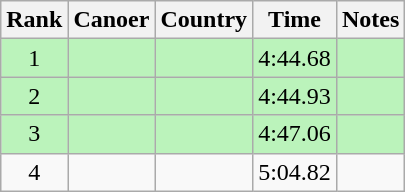<table class="wikitable sortable" style="text-align:center">
<tr>
<th>Rank</th>
<th>Canoer</th>
<th>Country</th>
<th>Time</th>
<th>Notes</th>
</tr>
<tr bgcolor=bbf3bb>
<td>1</td>
<td align=left></td>
<td align=left></td>
<td>4:44.68</td>
<td></td>
</tr>
<tr bgcolor=bbf3bb>
<td>2</td>
<td align=left></td>
<td align=left></td>
<td>4:44.93</td>
<td></td>
</tr>
<tr bgcolor=bbf3bb>
<td>3</td>
<td align=left></td>
<td align=left></td>
<td>4:47.06</td>
<td></td>
</tr>
<tr>
<td>4</td>
<td align=left></td>
<td align=left></td>
<td>5:04.82</td>
<td></td>
</tr>
</table>
